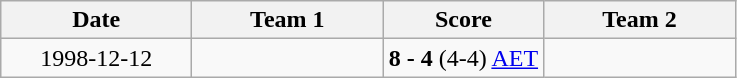<table class="wikitable">
<tr>
<th width="120">Date</th>
<th width="120">Team 1</th>
<th width="100">Score</th>
<th width="120">Team 2</th>
</tr>
<tr>
<td align="center">1998-12-12</td>
<td align="left"></td>
<td align="center"><strong>8 - 4</strong> (4-4) <a href='#'>AET</a></td>
<td align="left"></td>
</tr>
</table>
